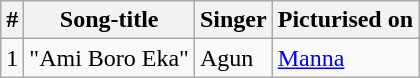<table class="wikitable">
<tr>
<th>#</th>
<th>Song-title</th>
<th>Singer</th>
<th>Picturised on</th>
</tr>
<tr>
<td>1</td>
<td>"Ami Boro Eka"</td>
<td>Agun</td>
<td><a href='#'>Manna</a></td>
</tr>
</table>
